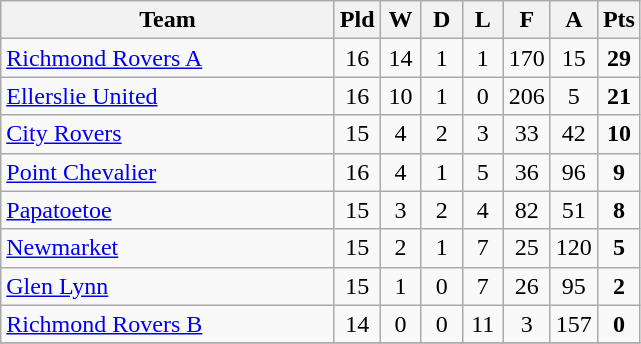<table class="wikitable" style="text-align:center;">
<tr>
<th width=215>Team</th>
<th width=20 abbr="Played">Pld</th>
<th width=20 abbr="Won">W</th>
<th width=20 abbr="Drawn">D</th>
<th width=20 abbr="Lost">L</th>
<th width=20 abbr="For">F</th>
<th width=20 abbr="Against">A</th>
<th width=20 abbr="Points">Pts</th>
</tr>
<tr>
<td style="text-align:left;"><a href='#'>Richmond Rovers A</a></td>
<td>16</td>
<td>14</td>
<td>1</td>
<td>1</td>
<td>170</td>
<td>15</td>
<td><strong>29</strong></td>
</tr>
<tr>
<td style="text-align:left;"><a href='#'>Ellerslie United</a></td>
<td>16</td>
<td>10</td>
<td>1</td>
<td>0</td>
<td>206</td>
<td>5</td>
<td><strong>21</strong></td>
</tr>
<tr>
<td style="text-align:left;"><a href='#'>City Rovers</a></td>
<td>15</td>
<td>4</td>
<td>2</td>
<td>3</td>
<td>33</td>
<td>42</td>
<td><strong>10</strong></td>
</tr>
<tr>
<td style="text-align:left;"><a href='#'>Point Chevalier</a></td>
<td>16</td>
<td>4</td>
<td>1</td>
<td>5</td>
<td>36</td>
<td>96</td>
<td><strong>9</strong></td>
</tr>
<tr>
<td style="text-align:left;"><a href='#'>Papatoetoe</a></td>
<td>15</td>
<td>3</td>
<td>2</td>
<td>4</td>
<td>82</td>
<td>51</td>
<td><strong>8</strong></td>
</tr>
<tr>
<td style="text-align:left;"><a href='#'>Newmarket</a></td>
<td>15</td>
<td>2</td>
<td>1</td>
<td>7</td>
<td>25</td>
<td>120</td>
<td><strong>5</strong></td>
</tr>
<tr>
<td style="text-align:left;"><a href='#'>Glen Lynn</a></td>
<td>15</td>
<td>1</td>
<td>0</td>
<td>7</td>
<td>26</td>
<td>95</td>
<td><strong>2</strong></td>
</tr>
<tr>
<td style="text-align:left;"><a href='#'>Richmond Rovers B</a></td>
<td>14</td>
<td>0</td>
<td>0</td>
<td>11</td>
<td>3</td>
<td>157</td>
<td><strong>0</strong></td>
</tr>
<tr>
</tr>
</table>
